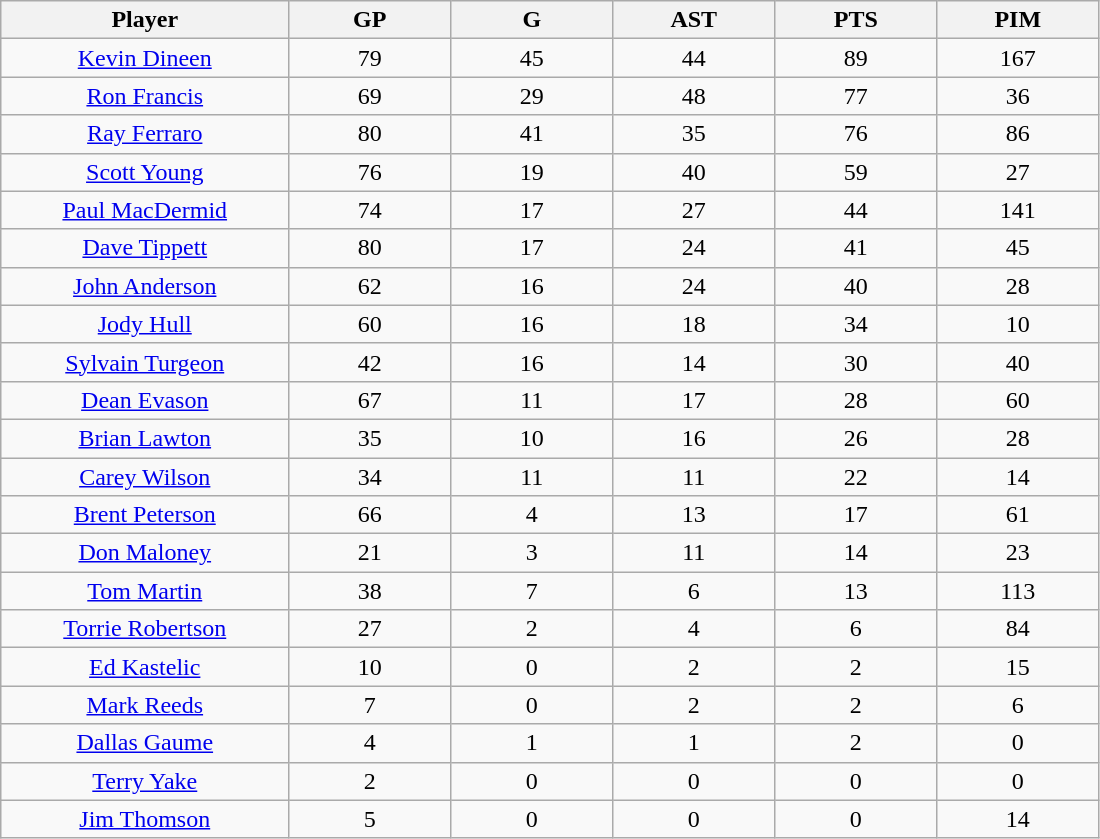<table class="wikitable sortable">
<tr>
<th bgcolor="#DDDDFF" width="16%">Player</th>
<th bgcolor="#DDDDFF" width="9%">GP</th>
<th bgcolor="#DDDDFF" width="9%">G</th>
<th bgcolor="#DDDDFF" width="9%">AST</th>
<th bgcolor="#DDDDFF" width="9%">PTS</th>
<th bgcolor="#DDDDFF" width="9%">PIM</th>
</tr>
<tr align="center">
<td><a href='#'>Kevin Dineen</a></td>
<td>79</td>
<td>45</td>
<td>44</td>
<td>89</td>
<td>167</td>
</tr>
<tr align="center">
<td><a href='#'>Ron Francis</a></td>
<td>69</td>
<td>29</td>
<td>48</td>
<td>77</td>
<td>36</td>
</tr>
<tr align="center">
<td><a href='#'>Ray Ferraro</a></td>
<td>80</td>
<td>41</td>
<td>35</td>
<td>76</td>
<td>86</td>
</tr>
<tr align="center">
<td><a href='#'>Scott Young</a></td>
<td>76</td>
<td>19</td>
<td>40</td>
<td>59</td>
<td>27</td>
</tr>
<tr align="center">
<td><a href='#'>Paul MacDermid</a></td>
<td>74</td>
<td>17</td>
<td>27</td>
<td>44</td>
<td>141</td>
</tr>
<tr align="center">
<td><a href='#'>Dave Tippett</a></td>
<td>80</td>
<td>17</td>
<td>24</td>
<td>41</td>
<td>45</td>
</tr>
<tr align="center">
<td><a href='#'>John Anderson</a></td>
<td>62</td>
<td>16</td>
<td>24</td>
<td>40</td>
<td>28</td>
</tr>
<tr align="center">
<td><a href='#'>Jody Hull</a></td>
<td>60</td>
<td>16</td>
<td>18</td>
<td>34</td>
<td>10</td>
</tr>
<tr align="center">
<td><a href='#'>Sylvain Turgeon</a></td>
<td>42</td>
<td>16</td>
<td>14</td>
<td>30</td>
<td>40</td>
</tr>
<tr align="center">
<td><a href='#'>Dean Evason</a></td>
<td>67</td>
<td>11</td>
<td>17</td>
<td>28</td>
<td>60</td>
</tr>
<tr align="center">
<td><a href='#'>Brian Lawton</a></td>
<td>35</td>
<td>10</td>
<td>16</td>
<td>26</td>
<td>28</td>
</tr>
<tr align="center">
<td><a href='#'>Carey Wilson</a></td>
<td>34</td>
<td>11</td>
<td>11</td>
<td>22</td>
<td>14</td>
</tr>
<tr align="center">
<td><a href='#'>Brent Peterson</a></td>
<td>66</td>
<td>4</td>
<td>13</td>
<td>17</td>
<td>61</td>
</tr>
<tr align="center">
<td><a href='#'>Don Maloney</a></td>
<td>21</td>
<td>3</td>
<td>11</td>
<td>14</td>
<td>23</td>
</tr>
<tr align="center">
<td><a href='#'>Tom Martin</a></td>
<td>38</td>
<td>7</td>
<td>6</td>
<td>13</td>
<td>113</td>
</tr>
<tr align="center">
<td><a href='#'>Torrie Robertson</a></td>
<td>27</td>
<td>2</td>
<td>4</td>
<td>6</td>
<td>84</td>
</tr>
<tr align="center">
<td><a href='#'>Ed Kastelic</a></td>
<td>10</td>
<td>0</td>
<td>2</td>
<td>2</td>
<td>15</td>
</tr>
<tr align="center">
<td><a href='#'>Mark Reeds</a></td>
<td>7</td>
<td>0</td>
<td>2</td>
<td>2</td>
<td>6</td>
</tr>
<tr align="center">
<td><a href='#'>Dallas Gaume</a></td>
<td>4</td>
<td>1</td>
<td>1</td>
<td>2</td>
<td>0</td>
</tr>
<tr align="center">
<td><a href='#'>Terry Yake</a></td>
<td>2</td>
<td>0</td>
<td>0</td>
<td>0</td>
<td>0</td>
</tr>
<tr align="center">
<td><a href='#'>Jim Thomson</a></td>
<td>5</td>
<td>0</td>
<td>0</td>
<td>0</td>
<td>14</td>
</tr>
</table>
